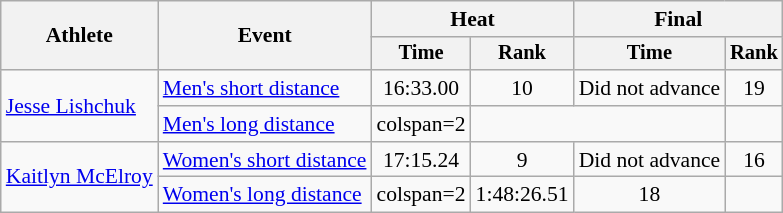<table class=wikitable style=font-size:90%;text-align:center>
<tr>
<th rowspan=2>Athlete</th>
<th rowspan=2>Event</th>
<th colspan=2>Heat</th>
<th colspan=2>Final</th>
</tr>
<tr style=font-size:95%>
<th>Time</th>
<th>Rank</th>
<th>Time</th>
<th>Rank</th>
</tr>
<tr>
<td align=left rowspan=2><a href='#'>Jesse Lishchuk</a></td>
<td align=left><a href='#'>Men's short distance</a></td>
<td>16:33.00</td>
<td>10</td>
<td>Did not advance</td>
<td>19</td>
</tr>
<tr>
<td align=left><a href='#'>Men's long distance</a></td>
<td>colspan=2 </td>
<td colspan=2></td>
</tr>
<tr>
<td align=left rowspan=2><a href='#'>Kaitlyn McElroy</a></td>
<td align=left><a href='#'>Women's short distance</a></td>
<td>17:15.24</td>
<td>9</td>
<td>Did not advance</td>
<td>16</td>
</tr>
<tr>
<td align=left><a href='#'>Women's long distance</a></td>
<td>colspan=2 </td>
<td>1:48:26.51</td>
<td>18</td>
</tr>
</table>
